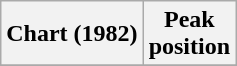<table class="wikitable">
<tr>
<th>Chart (1982)</th>
<th>Peak<br>position</th>
</tr>
<tr>
</tr>
</table>
